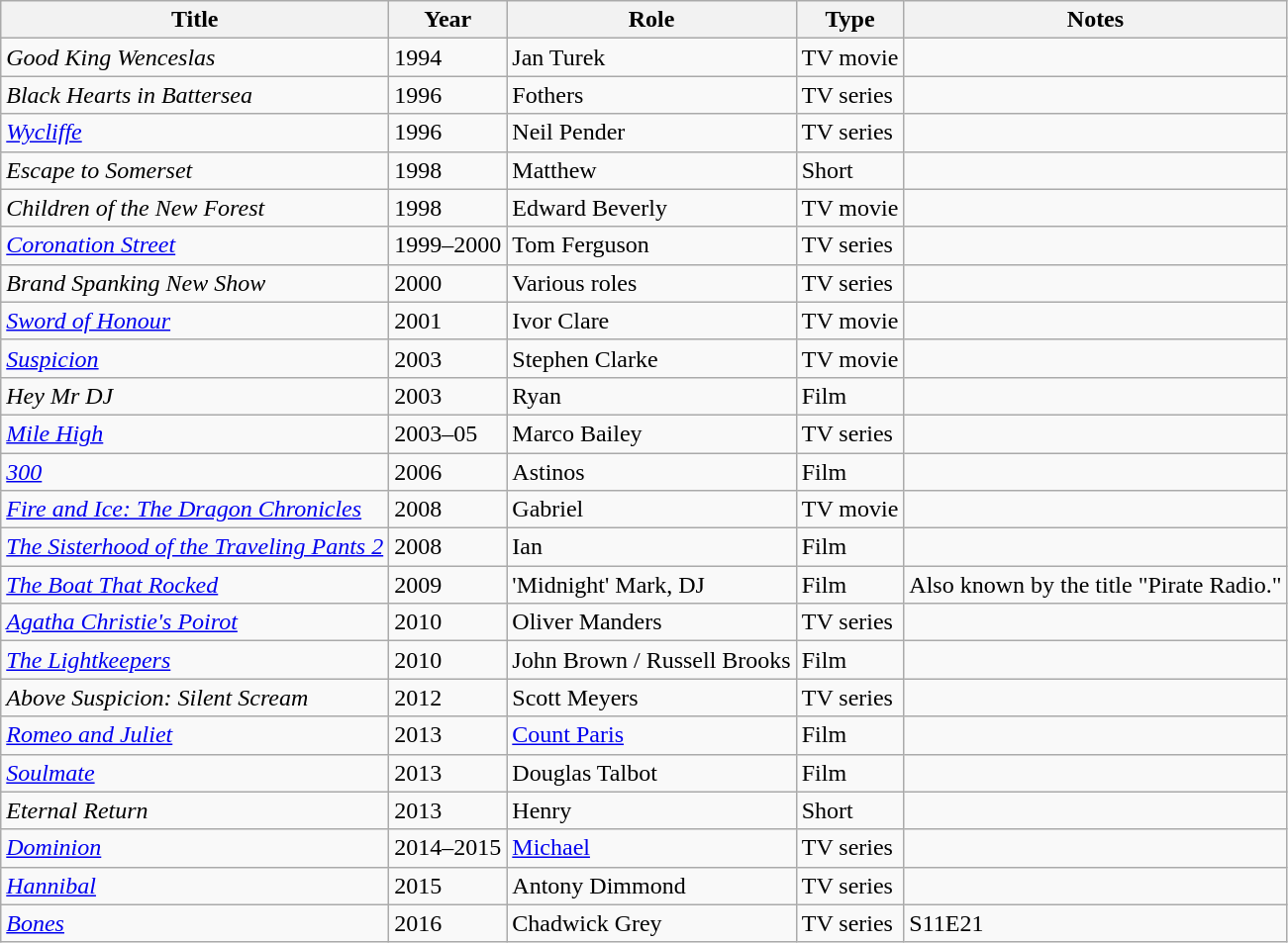<table class="wikitable sortable">
<tr>
<th>Title</th>
<th>Year</th>
<th>Role</th>
<th>Type</th>
<th>Notes</th>
</tr>
<tr>
<td><em>Good King Wenceslas</em></td>
<td>1994</td>
<td>Jan Turek</td>
<td>TV movie</td>
<td></td>
</tr>
<tr>
<td><em>Black Hearts in Battersea</em></td>
<td>1996</td>
<td>Fothers</td>
<td>TV series</td>
<td></td>
</tr>
<tr>
<td><em><a href='#'>Wycliffe</a></em></td>
<td>1996</td>
<td>Neil Pender</td>
<td>TV series</td>
<td></td>
</tr>
<tr>
<td><em>Escape to Somerset</em></td>
<td>1998</td>
<td>Matthew</td>
<td>Short</td>
<td></td>
</tr>
<tr>
<td><em>Children of the New Forest</em></td>
<td>1998</td>
<td>Edward Beverly</td>
<td>TV movie</td>
<td></td>
</tr>
<tr>
<td><em><a href='#'>Coronation Street</a></em></td>
<td>1999–2000</td>
<td>Tom Ferguson</td>
<td>TV series</td>
<td></td>
</tr>
<tr>
<td><em>Brand Spanking New Show</em></td>
<td>2000</td>
<td>Various roles</td>
<td>TV series</td>
<td></td>
</tr>
<tr>
<td><em><a href='#'>Sword of Honour</a></em></td>
<td>2001</td>
<td>Ivor Clare</td>
<td>TV movie</td>
<td></td>
</tr>
<tr>
<td><em><a href='#'>Suspicion</a></em></td>
<td>2003</td>
<td>Stephen Clarke</td>
<td>TV movie</td>
<td></td>
</tr>
<tr>
<td><em>Hey Mr DJ</em></td>
<td>2003</td>
<td>Ryan</td>
<td>Film</td>
<td></td>
</tr>
<tr>
<td><em><a href='#'>Mile High</a></em></td>
<td>2003–05</td>
<td>Marco Bailey</td>
<td>TV series</td>
<td></td>
</tr>
<tr>
<td><em><a href='#'>300</a></em></td>
<td>2006</td>
<td>Astinos</td>
<td>Film</td>
<td></td>
</tr>
<tr>
<td><em><a href='#'>Fire and Ice: The Dragon Chronicles</a></em></td>
<td>2008</td>
<td>Gabriel</td>
<td>TV movie</td>
<td></td>
</tr>
<tr>
<td><em><a href='#'>The Sisterhood of the Traveling Pants 2</a></em></td>
<td>2008</td>
<td>Ian</td>
<td>Film</td>
<td></td>
</tr>
<tr>
<td><em><a href='#'>The Boat That Rocked</a></em></td>
<td>2009</td>
<td>'Midnight' Mark, DJ</td>
<td>Film</td>
<td>Also known by the title "Pirate Radio."</td>
</tr>
<tr>
<td><em><a href='#'>Agatha Christie's Poirot</a></em></td>
<td>2010</td>
<td>Oliver Manders</td>
<td>TV series</td>
<td></td>
</tr>
<tr>
<td><em><a href='#'>The Lightkeepers</a></em></td>
<td>2010</td>
<td>John Brown / Russell Brooks</td>
<td>Film</td>
<td></td>
</tr>
<tr>
<td><em>Above Suspicion: Silent Scream</em></td>
<td>2012</td>
<td>Scott Meyers</td>
<td>TV series</td>
<td></td>
</tr>
<tr>
<td><em><a href='#'>Romeo and Juliet</a></em></td>
<td>2013</td>
<td><a href='#'>Count Paris</a></td>
<td>Film</td>
<td></td>
</tr>
<tr>
<td><em><a href='#'>Soulmate</a></em></td>
<td>2013</td>
<td>Douglas Talbot</td>
<td>Film</td>
<td></td>
</tr>
<tr>
<td><em>Eternal Return</em></td>
<td>2013</td>
<td>Henry</td>
<td>Short</td>
<td></td>
</tr>
<tr>
<td><em><a href='#'>Dominion</a></em></td>
<td>2014–2015</td>
<td><a href='#'>Michael</a></td>
<td>TV series</td>
<td></td>
</tr>
<tr>
<td><em><a href='#'>Hannibal</a></em></td>
<td>2015</td>
<td>Antony Dimmond</td>
<td>TV series</td>
<td></td>
</tr>
<tr>
<td><em><a href='#'>Bones</a></em></td>
<td>2016</td>
<td>Chadwick Grey</td>
<td>TV series</td>
<td>S11E21</td>
</tr>
</table>
